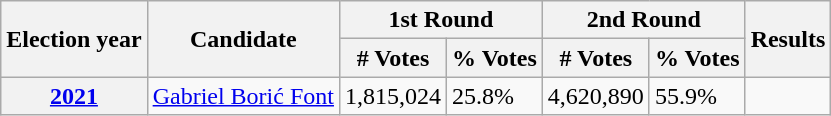<table class="wikitable">
<tr>
<th rowspan=2>Election year</th>
<th rowspan=2>Candidate</th>
<th colspan=2>1st Round</th>
<th colspan=2>2nd Round</th>
<th rowspan=2>Results</th>
</tr>
<tr>
<th># Votes</th>
<th>% Votes</th>
<th># Votes</th>
<th>% Votes</th>
</tr>
<tr>
<th><a href='#'>2021</a></th>
<td><a href='#'>Gabriel Borić Font</a></td>
<td>1,815,024</td>
<td>25.8%</td>
<td>4,620,890</td>
<td>55.9%</td>
<td></td>
</tr>
</table>
